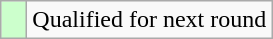<table class="wikitable">
<tr>
<td style="width:10px; background:#cfc"></td>
<td>Qualified for next round</td>
</tr>
</table>
